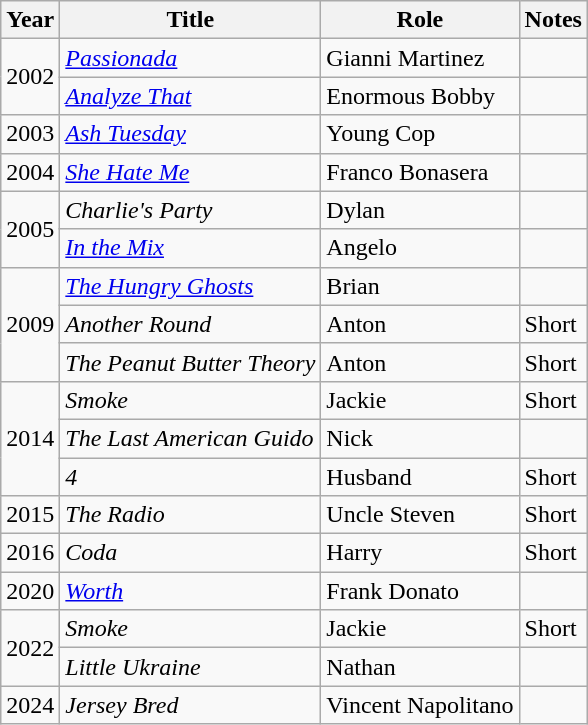<table class="wikitable sortable">
<tr>
<th>Year</th>
<th>Title</th>
<th>Role</th>
<th>Notes</th>
</tr>
<tr>
<td rowspan="2">2002</td>
<td><em><a href='#'>Passionada</a></em></td>
<td>Gianni Martinez</td>
<td></td>
</tr>
<tr>
<td><em><a href='#'>Analyze That</a></em></td>
<td>Enormous Bobby</td>
<td></td>
</tr>
<tr>
<td>2003</td>
<td><em><a href='#'>Ash Tuesday</a></em></td>
<td>Young Cop</td>
<td></td>
</tr>
<tr>
<td>2004</td>
<td><em><a href='#'>She Hate Me</a></em></td>
<td>Franco Bonasera</td>
<td></td>
</tr>
<tr>
<td rowspan="2">2005</td>
<td><em>Charlie's Party</em></td>
<td>Dylan</td>
<td></td>
</tr>
<tr>
<td><a href='#'><em>In the Mix</em></a></td>
<td>Angelo</td>
<td></td>
</tr>
<tr>
<td rowspan="3">2009</td>
<td><em><a href='#'>The Hungry Ghosts</a></em></td>
<td>Brian</td>
<td></td>
</tr>
<tr>
<td><em>Another Round</em></td>
<td>Anton</td>
<td>Short</td>
</tr>
<tr>
<td><em>The Peanut Butter Theory</em></td>
<td>Anton</td>
<td>Short</td>
</tr>
<tr>
<td rowspan="3">2014</td>
<td><em>Smoke</em></td>
<td>Jackie</td>
<td>Short</td>
</tr>
<tr>
<td><em>The Last American Guido</em></td>
<td>Nick</td>
<td></td>
</tr>
<tr>
<td><em>4</em></td>
<td>Husband</td>
<td>Short</td>
</tr>
<tr>
<td>2015</td>
<td><em>The Radio</em></td>
<td>Uncle Steven</td>
<td>Short</td>
</tr>
<tr>
<td>2016</td>
<td><em>Coda</em></td>
<td>Harry</td>
<td>Short</td>
</tr>
<tr>
<td>2020</td>
<td><a href='#'><em>Worth</em></a></td>
<td>Frank Donato</td>
<td></td>
</tr>
<tr>
<td rowspan="2">2022</td>
<td><em>Smoke</em></td>
<td>Jackie</td>
<td>Short</td>
</tr>
<tr>
<td><em>Little Ukraine</em></td>
<td>Nathan</td>
<td></td>
</tr>
<tr>
<td>2024</td>
<td><em>Jersey Bred</em></td>
<td>Vincent Napolitano</td>
<td></td>
</tr>
</table>
